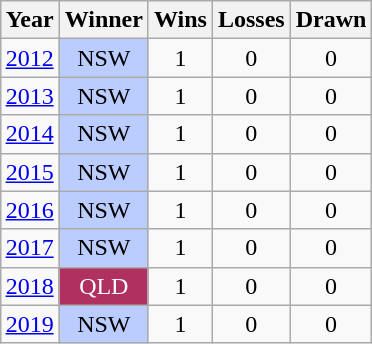<table class="wikitable" style="margin: 1em auto; text-align:center">
<tr>
<th>Year</th>
<th>Winner</th>
<th>Wins</th>
<th>Losses</th>
<th>Drawn</th>
</tr>
<tr>
<td><a href='#'>2012</a></td>
<td style="background:#bcf;">NSW</td>
<td>1</td>
<td>0</td>
<td>0</td>
</tr>
<tr>
<td><a href='#'>2013</a></td>
<td style="background:#bcf;">NSW</td>
<td>1</td>
<td>0</td>
<td>0</td>
</tr>
<tr>
<td><a href='#'>2014</a></td>
<td style="background:#bcf;">NSW</td>
<td>1</td>
<td>0</td>
<td>0</td>
</tr>
<tr>
<td><a href='#'>2015</a></td>
<td style="background:#bcf;">NSW</td>
<td>1</td>
<td>0</td>
<td>0</td>
</tr>
<tr>
<td><a href='#'>2016</a></td>
<td style="background:#bcf;">NSW</td>
<td>1</td>
<td>0</td>
<td>0</td>
</tr>
<tr>
<td><a href='#'>2017</a></td>
<td style="background:#bcf;">NSW</td>
<td>1</td>
<td>0</td>
<td>0</td>
</tr>
<tr>
<td><a href='#'>2018</a></td>
<td style="background:#b03060; color:white;">QLD</td>
<td>1</td>
<td>0</td>
<td>0</td>
</tr>
<tr>
<td><a href='#'>2019</a></td>
<td style="background:#bcf;">NSW</td>
<td>1</td>
<td>0</td>
<td>0</td>
</tr>
</table>
